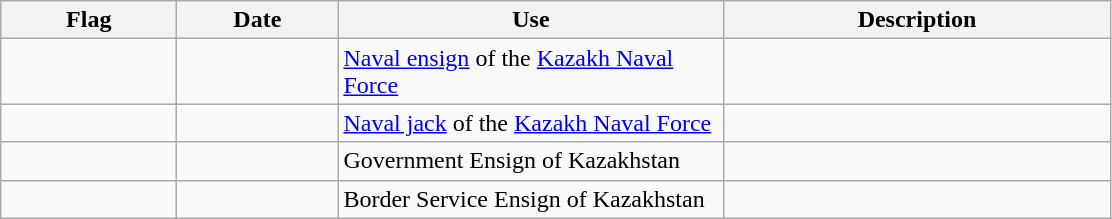<table class="wikitable">
<tr>
<th width="110">Flag</th>
<th width="100">Date</th>
<th width="250">Use</th>
<th width="250">Description</th>
</tr>
<tr>
<td></td>
<td></td>
<td><a href='#'>Naval ensign</a> of the <a href='#'>Kazakh Naval Force</a></td>
<td></td>
</tr>
<tr>
<td></td>
<td></td>
<td><a href='#'>Naval jack</a> of the <a href='#'>Kazakh Naval Force</a></td>
<td></td>
</tr>
<tr>
<td></td>
<td></td>
<td>Government Ensign of Kazakhstan</td>
<td></td>
</tr>
<tr>
<td></td>
<td></td>
<td>Border Service Ensign of Kazakhstan</td>
<td></td>
</tr>
</table>
